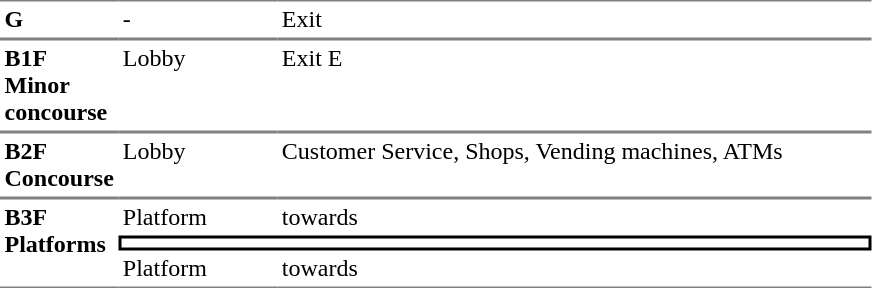<table border=0 cellspacing=0 cellpadding=3>
<tr>
<td style="border-top:solid 1px gray;border-bottom:solid 1px gray" width=50 valign=top><strong>G</strong></td>
<td style="border-top:solid 1px gray;border-bottom:solid 1px gray;" width=100 valign=top>-</td>
<td style="border-top:solid 1px gray;border-bottom:solid 1px gray;" width=390 valign=top>Exit</td>
</tr>
<tr>
<td style="border-bottom:solid 1px gray; border-top:solid 1px gray;" valign=top width=50><strong>B1F<br>Minor concourse</strong></td>
<td style="border-bottom:solid 1px gray; border-top:solid 1px gray;" valign=top width=100>Lobby</td>
<td style="border-bottom:solid 1px gray; border-top:solid 1px gray;" valign=top width=390>Exit E</td>
</tr>
<tr>
<td style="border-bottom:solid 1px gray; border-top:solid 1px gray;" valign=top width=50><strong>B2F<br>Concourse</strong></td>
<td style="border-bottom:solid 1px gray; border-top:solid 1px gray;" valign=top width=100>Lobby</td>
<td style="border-bottom:solid 1px gray; border-top:solid 1px gray;" valign=top width=390>Customer Service, Shops, Vending machines, ATMs</td>
</tr>
<tr>
<td style="border-top:solid 1px gray;border-bottom:solid 1px gray" rowspan=3 valign=top><strong>B3F<br>Platforms</strong></td>
<td style="border-top:solid 1px gray" valign=top>Platform</td>
<td style="border-top:solid 1px gray" valign=top>  towards  </td>
</tr>
<tr>
<td style="border-right:solid 2px black;border-left:solid 2px black;border-top:solid 2px black;border-bottom:solid 2px black;text-align:center;" colspan=2></td>
</tr>
<tr>
<td style="border-bottom:solid 1px gray" valign=top>Platform</td>
<td style="border-bottom:solid 1px gray" valign=top>  towards   </td>
</tr>
</table>
